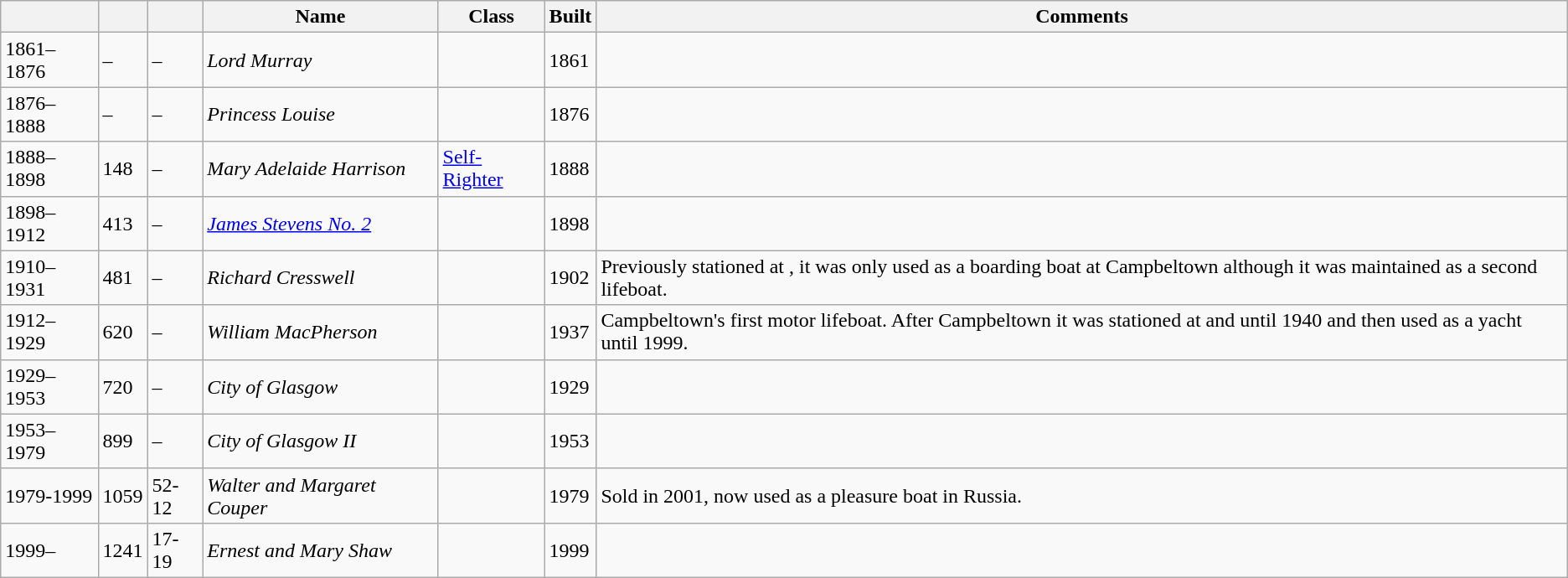<table class="wikitable sortable">
<tr>
<th></th>
<th></th>
<th></th>
<th>Name</th>
<th>Class</th>
<th>Built</th>
<th class=unsortable>Comments</th>
</tr>
<tr>
<td>1861–1876</td>
<td>–</td>
<td>–</td>
<td><em>Lord Murray</em></td>
<td></td>
<td>1861</td>
<td></td>
</tr>
<tr>
<td>1876–1888</td>
<td>–</td>
<td>–</td>
<td><em>Princess Louise</em></td>
<td></td>
<td>1876</td>
<td></td>
</tr>
<tr>
<td>1888–1898</td>
<td>148</td>
<td>–</td>
<td><em>Mary Adelaide Harrison</em></td>
<td><a href='#'>Self-Righter</a></td>
<td>1888</td>
<td></td>
</tr>
<tr>
<td>1898–1912</td>
<td>413</td>
<td>–</td>
<td><em><a href='#'>James Stevens No. 2</a></em></td>
<td></td>
<td>1898</td>
<td></td>
</tr>
<tr>
<td>1910–1931</td>
<td>481</td>
<td>–</td>
<td><em>Richard Cresswell</em></td>
<td></td>
<td>1902</td>
<td>Previously stationed at , it was only used as a boarding boat at Campbeltown although it was maintained as a second lifeboat.</td>
</tr>
<tr>
<td>1912–1929</td>
<td>620</td>
<td>–</td>
<td><em>William MacPherson</em></td>
<td></td>
<td>1937</td>
<td>Campbeltown's first motor lifeboat. After Campbeltown it was stationed at  and  until 1940 and then used as a yacht until 1999.</td>
</tr>
<tr>
<td>1929–1953</td>
<td>720</td>
<td>–</td>
<td><em>City of Glasgow</em></td>
<td></td>
<td>1929</td>
<td> </td>
</tr>
<tr>
<td>1953–1979</td>
<td>899</td>
<td>–</td>
<td><em>City of Glasgow II</em></td>
<td></td>
<td>1953</td>
<td></td>
</tr>
<tr>
<td>1979-1999</td>
<td>1059</td>
<td>52-12</td>
<td><em>Walter and Margaret Couper</em></td>
<td></td>
<td>1979</td>
<td>Sold in 2001, now used as a pleasure boat in Russia.</td>
</tr>
<tr>
<td>1999–</td>
<td>1241</td>
<td>17-19</td>
<td><em>Ernest and Mary Shaw</em></td>
<td></td>
<td>1999</td>
<td></td>
</tr>
</table>
